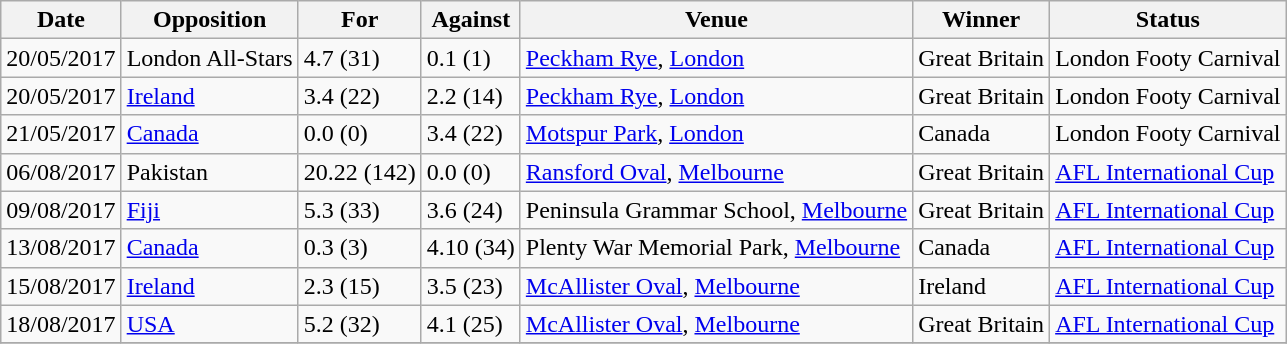<table class="wikitable sortable">
<tr>
<th>Date</th>
<th>Opposition</th>
<th>For</th>
<th>Against</th>
<th>Venue</th>
<th>Winner</th>
<th>Status</th>
</tr>
<tr>
<td>20/05/2017</td>
<td>London All-Stars</td>
<td>4.7 (31)</td>
<td>0.1 (1)</td>
<td><a href='#'>Peckham Rye</a>, <a href='#'>London</a></td>
<td>Great Britain</td>
<td>London Footy Carnival</td>
</tr>
<tr>
<td>20/05/2017</td>
<td><a href='#'>Ireland</a> </td>
<td>3.4 (22)</td>
<td>2.2 (14)</td>
<td><a href='#'>Peckham Rye</a>, <a href='#'>London</a></td>
<td>Great Britain</td>
<td>London Footy Carnival</td>
</tr>
<tr>
<td>21/05/2017</td>
<td><a href='#'>Canada</a> </td>
<td>0.0 (0)</td>
<td>3.4 (22)</td>
<td><a href='#'>Motspur Park</a>, <a href='#'>London</a></td>
<td>Canada</td>
<td>London Footy Carnival</td>
</tr>
<tr>
<td>06/08/2017</td>
<td>Pakistan </td>
<td>20.22 (142)</td>
<td>0.0 (0)</td>
<td><a href='#'>Ransford Oval</a>, <a href='#'>Melbourne</a></td>
<td>Great Britain</td>
<td><a href='#'>AFL International Cup</a></td>
</tr>
<tr>
<td>09/08/2017</td>
<td><a href='#'>Fiji</a> </td>
<td>5.3 (33)</td>
<td>3.6 (24)</td>
<td>Peninsula Grammar School, <a href='#'>Melbourne</a></td>
<td>Great Britain</td>
<td><a href='#'>AFL International Cup</a></td>
</tr>
<tr>
<td>13/08/2017</td>
<td><a href='#'>Canada</a> </td>
<td>0.3 (3)</td>
<td>4.10 (34)</td>
<td>Plenty War Memorial Park, <a href='#'>Melbourne</a></td>
<td>Canada</td>
<td><a href='#'>AFL International Cup</a></td>
</tr>
<tr>
<td>15/08/2017</td>
<td><a href='#'>Ireland</a> </td>
<td>2.3 (15)</td>
<td>3.5 (23)</td>
<td><a href='#'>McAllister Oval</a>, <a href='#'>Melbourne</a></td>
<td>Ireland</td>
<td><a href='#'>AFL International Cup</a></td>
</tr>
<tr>
<td>18/08/2017</td>
<td><a href='#'>USA</a> </td>
<td>5.2 (32)</td>
<td>4.1 (25)</td>
<td><a href='#'>McAllister Oval</a>, <a href='#'>Melbourne</a></td>
<td>Great Britain</td>
<td><a href='#'>AFL International Cup</a></td>
</tr>
<tr>
</tr>
</table>
